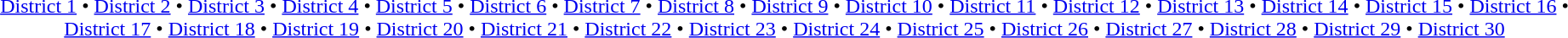<table id=toc class=toc summary=Contents>
<tr>
<td align=center><a href='#'>District 1</a> • <a href='#'>District 2</a> • <a href='#'>District 3</a> • <a href='#'>District 4</a> • <a href='#'>District 5</a> • <a href='#'>District 6</a> • <a href='#'>District 7</a> • <a href='#'>District 8</a> • <a href='#'>District 9</a> • <a href='#'>District 10</a> • <a href='#'>District 11</a> • <a href='#'>District 12</a> • <a href='#'>District 13</a> • <a href='#'>District 14</a> • <a href='#'>District 15</a> • <a href='#'>District 16</a> • <a href='#'>District 17</a> • <a href='#'>District 18</a> • <a href='#'>District 19</a> • <a href='#'>District 20</a> • <a href='#'>District 21</a> • <a href='#'>District 22</a> • <a href='#'>District 23</a> • <a href='#'>District 24</a> • <a href='#'>District 25</a> • <a href='#'>District 26</a> • <a href='#'>District 27</a> • <a href='#'>District 28</a> • <a href='#'>District 29</a> • <a href='#'>District 30</a></td>
</tr>
</table>
